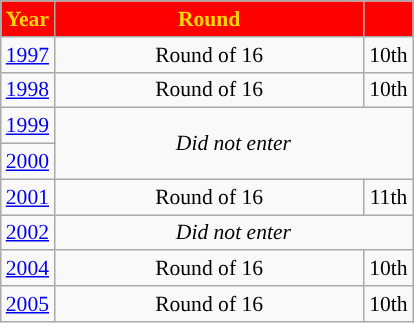<table class="wikitable" style="text-align: center; font-size:90%">
<tr style="color:gold;">
<th style="background:#FF0000;">Year</th>
<th style="background:#FF0000; width:200px">Round</th>
<th style="background:#FF0000;"></th>
</tr>
<tr>
<td><a href='#'>1997</a></td>
<td>Round of 16</td>
<td>10th</td>
</tr>
<tr>
<td><a href='#'>1998</a></td>
<td>Round of 16</td>
<td>10th</td>
</tr>
<tr>
<td><a href='#'>1999</a></td>
<td colspan="2" rowspan="2"><em>Did not enter</em></td>
</tr>
<tr>
<td><a href='#'>2000</a></td>
</tr>
<tr>
<td><a href='#'>2001</a></td>
<td>Round of 16</td>
<td>11th</td>
</tr>
<tr>
<td><a href='#'>2002</a></td>
<td colspan="2"><em>Did not enter</em></td>
</tr>
<tr>
<td><a href='#'>2004</a></td>
<td>Round of 16</td>
<td>10th</td>
</tr>
<tr>
<td><a href='#'>2005</a></td>
<td>Round of 16</td>
<td>10th</td>
</tr>
</table>
